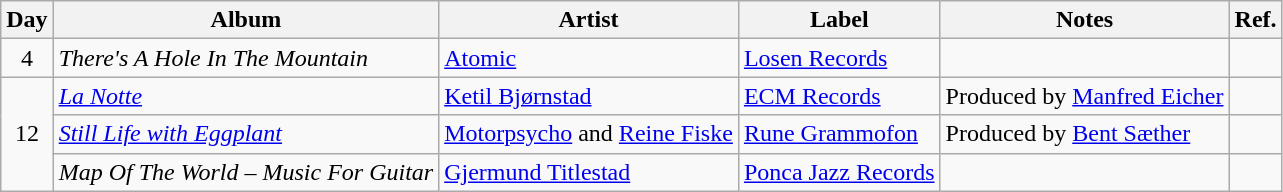<table class="wikitable">
<tr>
<th>Day</th>
<th>Album</th>
<th>Artist</th>
<th>Label</th>
<th>Notes</th>
<th>Ref.</th>
</tr>
<tr>
<td rowspan="1" style="text-align:center;">4</td>
<td><em>There's A Hole In The Mountain</em></td>
<td><a href='#'>Atomic</a></td>
<td><a href='#'>Losen Records</a></td>
<td></td>
<td style="text-align:center;"></td>
</tr>
<tr>
<td rowspan="3" style="text-align:center;">12</td>
<td><em><a href='#'>La Notte</a></em></td>
<td><a href='#'>Ketil Bjørnstad</a></td>
<td><a href='#'>ECM Records</a></td>
<td>Produced by <a href='#'>Manfred Eicher</a></td>
<td style="text-align:center;"></td>
</tr>
<tr>
<td><em><a href='#'>Still Life with Eggplant</a></em></td>
<td><a href='#'>Motorpsycho</a> and <a href='#'>Reine Fiske</a></td>
<td><a href='#'>Rune Grammofon</a></td>
<td>Produced by <a href='#'>Bent Sæther</a></td>
<td style="text-align:center;"></td>
</tr>
<tr>
<td><em>Map Of The World – Music For Guitar</em></td>
<td><a href='#'>Gjermund Titlestad</a></td>
<td><a href='#'>Ponca Jazz Records</a></td>
<td></td>
<td style="text-align:center;"></td>
</tr>
</table>
